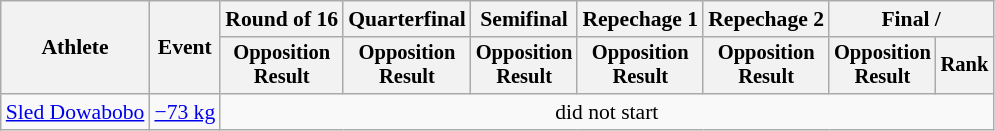<table class="wikitable" style="font-size:90%">
<tr>
<th rowspan=2>Athlete</th>
<th rowspan=2>Event</th>
<th>Round of 16</th>
<th>Quarterfinal</th>
<th>Semifinal</th>
<th>Repechage 1</th>
<th>Repechage 2</th>
<th colspan=2>Final / </th>
</tr>
<tr style="font-size: 95%">
<th>Opposition<br>Result</th>
<th>Opposition<br>Result</th>
<th>Opposition<br>Result</th>
<th>Opposition<br>Result</th>
<th>Opposition<br>Result</th>
<th>Opposition<br>Result</th>
<th>Rank</th>
</tr>
<tr align=center>
<td align=left><a href='#'>Sled Dowabobo</a></td>
<td align=left><a href='#'>−73 kg</a></td>
<td colspan="8">did not start</td>
</tr>
</table>
